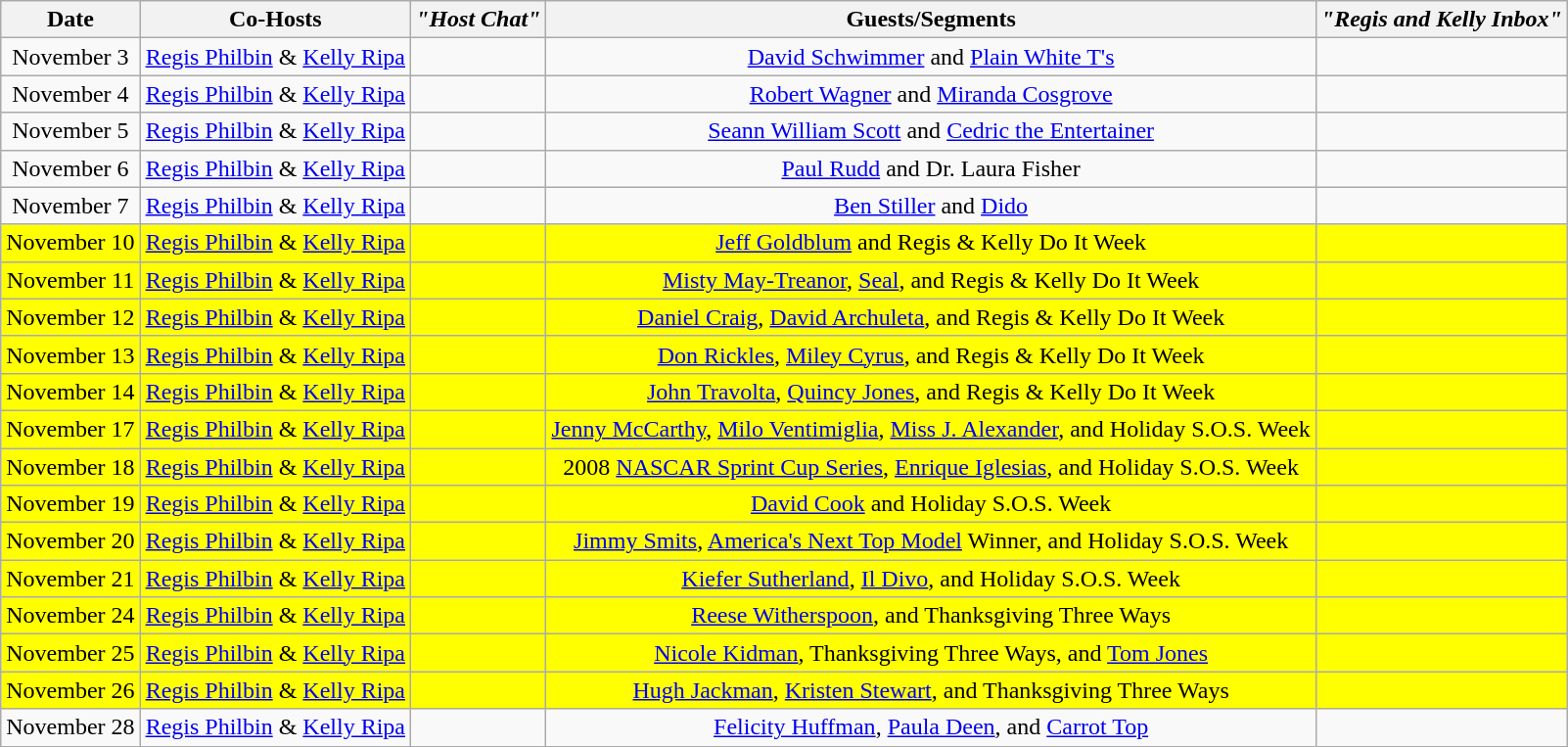<table class="wikitable sortable" style="text-align:center;">
<tr>
<th>Date</th>
<th>Co-Hosts</th>
<th><em>"Host Chat"</em></th>
<th>Guests/Segments</th>
<th><em>"Regis and Kelly Inbox"</em></th>
</tr>
<tr>
<td>November 3</td>
<td><a href='#'>Regis Philbin</a> & <a href='#'>Kelly Ripa</a></td>
<td></td>
<td><a href='#'>David Schwimmer</a> and <a href='#'>Plain White T's</a></td>
<td></td>
</tr>
<tr>
<td>November 4</td>
<td><a href='#'>Regis Philbin</a> & <a href='#'>Kelly Ripa</a></td>
<td></td>
<td><a href='#'>Robert Wagner</a> and <a href='#'>Miranda Cosgrove</a></td>
<td></td>
</tr>
<tr>
<td>November 5</td>
<td><a href='#'>Regis Philbin</a> & <a href='#'>Kelly Ripa</a></td>
<td></td>
<td><a href='#'>Seann William Scott</a> and <a href='#'>Cedric the Entertainer</a></td>
<td></td>
</tr>
<tr>
<td>November 6</td>
<td><a href='#'>Regis Philbin</a> & <a href='#'>Kelly Ripa</a></td>
<td></td>
<td><a href='#'>Paul Rudd</a> and Dr. Laura Fisher</td>
<td></td>
</tr>
<tr>
<td>November 7</td>
<td><a href='#'>Regis Philbin</a> & <a href='#'>Kelly Ripa</a></td>
<td></td>
<td><a href='#'>Ben Stiller</a> and <a href='#'>Dido</a></td>
<td></td>
</tr>
<tr style="background:yellow;">
<td>November 10</td>
<td><a href='#'>Regis Philbin</a> & <a href='#'>Kelly Ripa</a></td>
<td></td>
<td><a href='#'>Jeff Goldblum</a> and Regis & Kelly Do It Week</td>
<td></td>
</tr>
<tr style="background:yellow;">
<td>November 11</td>
<td><a href='#'>Regis Philbin</a> & <a href='#'>Kelly Ripa</a></td>
<td></td>
<td><a href='#'>Misty May-Treanor</a>, <a href='#'>Seal</a>, and Regis & Kelly Do It Week</td>
<td></td>
</tr>
<tr style="background:yellow;">
<td>November 12</td>
<td><a href='#'>Regis Philbin</a> & <a href='#'>Kelly Ripa</a></td>
<td></td>
<td><a href='#'>Daniel Craig</a>, <a href='#'>David Archuleta</a>, and Regis & Kelly Do It Week</td>
<td></td>
</tr>
<tr style="background:yellow;">
<td>November 13</td>
<td><a href='#'>Regis Philbin</a> & <a href='#'>Kelly Ripa</a></td>
<td></td>
<td><a href='#'>Don Rickles</a>, <a href='#'>Miley Cyrus</a>, and Regis & Kelly Do It Week</td>
<td></td>
</tr>
<tr style="background:yellow;">
<td>November 14</td>
<td><a href='#'>Regis Philbin</a> & <a href='#'>Kelly Ripa</a></td>
<td></td>
<td><a href='#'>John Travolta</a>, <a href='#'>Quincy Jones</a>, and Regis & Kelly Do It Week</td>
<td></td>
</tr>
<tr style="background:yellow;">
<td>November 17</td>
<td><a href='#'>Regis Philbin</a> & <a href='#'>Kelly Ripa</a></td>
<td></td>
<td><a href='#'>Jenny McCarthy</a>, <a href='#'>Milo Ventimiglia</a>, <a href='#'>Miss J. Alexander</a>, and Holiday S.O.S. Week</td>
<td></td>
</tr>
<tr style="background:yellow;">
<td>November 18</td>
<td><a href='#'>Regis Philbin</a> & <a href='#'>Kelly Ripa</a></td>
<td></td>
<td>2008 <a href='#'>NASCAR Sprint Cup Series</a>, <a href='#'>Enrique Iglesias</a>, and Holiday S.O.S. Week</td>
<td></td>
</tr>
<tr style="background:yellow;">
<td>November 19</td>
<td><a href='#'>Regis Philbin</a> & <a href='#'>Kelly Ripa</a></td>
<td></td>
<td><a href='#'>David Cook</a> and Holiday S.O.S. Week</td>
<td></td>
</tr>
<tr style="background:yellow;">
<td>November 20</td>
<td><a href='#'>Regis Philbin</a> & <a href='#'>Kelly Ripa</a></td>
<td></td>
<td><a href='#'>Jimmy Smits</a>, <a href='#'>America's Next Top Model</a> Winner, and Holiday S.O.S. Week</td>
<td></td>
</tr>
<tr style="background:yellow;">
<td>November 21</td>
<td><a href='#'>Regis Philbin</a> & <a href='#'>Kelly Ripa</a></td>
<td></td>
<td><a href='#'>Kiefer Sutherland</a>, <a href='#'>Il Divo</a>, and Holiday S.O.S. Week</td>
<td></td>
</tr>
<tr style="background:yellow;">
<td>November 24</td>
<td><a href='#'>Regis Philbin</a> & <a href='#'>Kelly Ripa</a></td>
<td></td>
<td><a href='#'>Reese Witherspoon</a>, and Thanksgiving Three Ways</td>
<td></td>
</tr>
<tr style="background:yellow;">
<td>November 25</td>
<td><a href='#'>Regis Philbin</a> & <a href='#'>Kelly Ripa</a></td>
<td></td>
<td><a href='#'>Nicole Kidman</a>, Thanksgiving Three Ways, and <a href='#'>Tom Jones</a></td>
<td></td>
</tr>
<tr style="background:yellow;">
<td>November 26</td>
<td><a href='#'>Regis Philbin</a> & <a href='#'>Kelly Ripa</a></td>
<td></td>
<td><a href='#'>Hugh Jackman</a>, <a href='#'>Kristen Stewart</a>, and Thanksgiving Three Ways</td>
<td></td>
</tr>
<tr>
<td>November 28</td>
<td><a href='#'>Regis Philbin</a> & <a href='#'>Kelly Ripa</a></td>
<td></td>
<td><a href='#'>Felicity Huffman</a>, <a href='#'>Paula Deen</a>, and <a href='#'>Carrot Top</a></td>
<td></td>
</tr>
</table>
